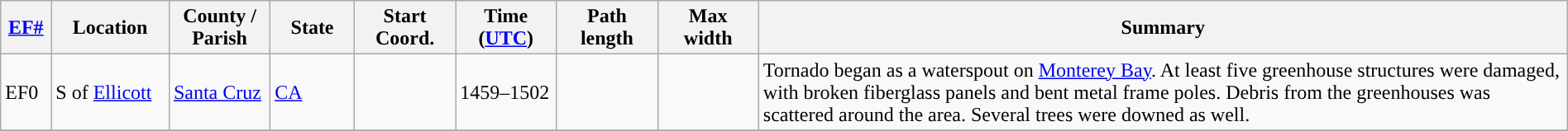<table class="wikitable sortable" style="width:100%;">
<tr>
<th scope="col" width="3%" align="center"><a href='#'>EF#</a></th>
<th scope="col" width="7%" align="center" class="unsortable">Location</th>
<th scope="col" width="6%" align="center" class="unsortable">County / Parish</th>
<th scope="col" width="5%" align="center">State</th>
<th scope="col" width="6%" align="center">Start Coord.</th>
<th scope="col" width="6%" align="center">Time (<a href='#'>UTC</a>)</th>
<th scope="col" width="6%" align="center">Path length</th>
<th scope="col" width="6%" align="center">Max width</th>
<th scope="col" width="48%" class="unsortable" align="center">Summary</th>
</tr>
<tr>
<td>EF0</td>
<td>S of <a href='#'>Ellicott</a></td>
<td><a href='#'>Santa Cruz</a></td>
<td><a href='#'>CA</a></td>
<td></td>
<td>1459–1502</td>
<td></td>
<td></td>
<td>Tornado began as a waterspout on <a href='#'>Monterey Bay</a>. At least five greenhouse structures were damaged, with broken fiberglass panels and bent metal frame poles. Debris from the greenhouses was scattered around the area. Several trees were downed as well.</td>
</tr>
<tr>
</tr>
</table>
